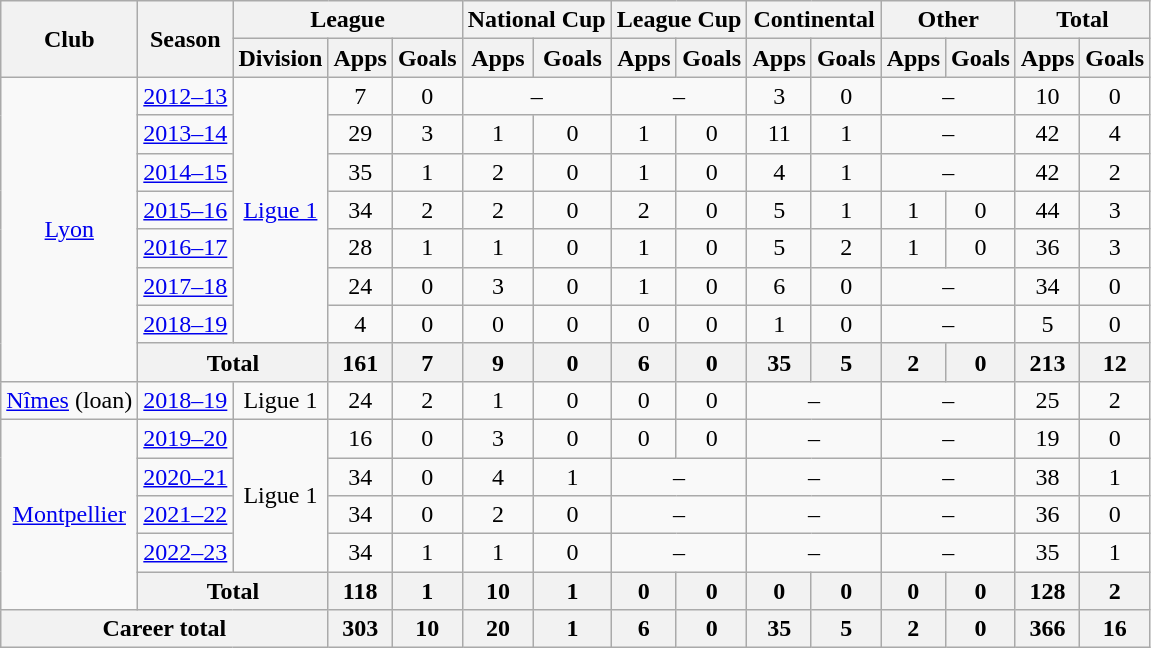<table class="wikitable" style="text-align:center">
<tr>
<th rowspan="2">Club</th>
<th rowspan="2">Season</th>
<th colspan="3">League</th>
<th colspan="2">National Cup</th>
<th colspan="2">League Cup</th>
<th colspan="2">Continental</th>
<th colspan="2">Other</th>
<th colspan="2">Total</th>
</tr>
<tr>
<th>Division</th>
<th>Apps</th>
<th>Goals</th>
<th>Apps</th>
<th>Goals</th>
<th>Apps</th>
<th>Goals</th>
<th>Apps</th>
<th>Goals</th>
<th>Apps</th>
<th>Goals</th>
<th>Apps</th>
<th>Goals</th>
</tr>
<tr>
<td rowspan="8"><a href='#'>Lyon</a></td>
<td><a href='#'>2012–13</a></td>
<td rowspan="7"><a href='#'>Ligue 1</a></td>
<td>7</td>
<td>0</td>
<td colspan="2">–</td>
<td colspan="2">–</td>
<td>3</td>
<td>0</td>
<td colspan="2">–</td>
<td>10</td>
<td>0</td>
</tr>
<tr>
<td><a href='#'>2013–14</a></td>
<td>29</td>
<td>3</td>
<td>1</td>
<td>0</td>
<td>1</td>
<td>0</td>
<td>11</td>
<td>1</td>
<td colspan="2">–</td>
<td>42</td>
<td>4</td>
</tr>
<tr>
<td><a href='#'>2014–15</a></td>
<td>35</td>
<td>1</td>
<td>2</td>
<td>0</td>
<td>1</td>
<td>0</td>
<td>4</td>
<td>1</td>
<td colspan="2">–</td>
<td>42</td>
<td>2</td>
</tr>
<tr>
<td><a href='#'>2015–16</a></td>
<td>34</td>
<td>2</td>
<td>2</td>
<td>0</td>
<td>2</td>
<td>0</td>
<td>5</td>
<td>1</td>
<td>1</td>
<td>0</td>
<td>44</td>
<td>3</td>
</tr>
<tr>
<td><a href='#'>2016–17</a></td>
<td>28</td>
<td>1</td>
<td>1</td>
<td>0</td>
<td>1</td>
<td>0</td>
<td>5</td>
<td>2</td>
<td>1</td>
<td>0</td>
<td>36</td>
<td>3</td>
</tr>
<tr>
<td><a href='#'>2017–18</a></td>
<td>24</td>
<td>0</td>
<td>3</td>
<td>0</td>
<td>1</td>
<td>0</td>
<td>6</td>
<td>0</td>
<td colspan="2">–</td>
<td>34</td>
<td>0</td>
</tr>
<tr>
<td><a href='#'>2018–19</a></td>
<td>4</td>
<td>0</td>
<td>0</td>
<td>0</td>
<td>0</td>
<td>0</td>
<td>1</td>
<td>0</td>
<td colspan="2">–</td>
<td>5</td>
<td>0</td>
</tr>
<tr>
<th colspan="2">Total</th>
<th>161</th>
<th>7</th>
<th>9</th>
<th>0</th>
<th>6</th>
<th>0</th>
<th>35</th>
<th>5</th>
<th>2</th>
<th>0</th>
<th>213</th>
<th>12</th>
</tr>
<tr>
<td><a href='#'>Nîmes</a> (loan)</td>
<td><a href='#'>2018–19</a></td>
<td>Ligue 1</td>
<td>24</td>
<td>2</td>
<td>1</td>
<td>0</td>
<td>0</td>
<td>0</td>
<td colspan="2">–</td>
<td colspan="2">–</td>
<td>25</td>
<td>2</td>
</tr>
<tr>
<td rowspan="5"><a href='#'>Montpellier</a></td>
<td><a href='#'>2019–20</a></td>
<td rowspan="4">Ligue 1</td>
<td>16</td>
<td>0</td>
<td>3</td>
<td>0</td>
<td>0</td>
<td>0</td>
<td colspan="2">–</td>
<td colspan="2">–</td>
<td>19</td>
<td>0</td>
</tr>
<tr>
<td><a href='#'>2020–21</a></td>
<td>34</td>
<td>0</td>
<td>4</td>
<td>1</td>
<td colspan="2">–</td>
<td colspan="2">–</td>
<td colspan="2">–</td>
<td>38</td>
<td>1</td>
</tr>
<tr>
<td><a href='#'>2021–22</a></td>
<td>34</td>
<td>0</td>
<td>2</td>
<td>0</td>
<td colspan="2">–</td>
<td colspan="2">–</td>
<td colspan="2">–</td>
<td>36</td>
<td>0</td>
</tr>
<tr>
<td><a href='#'>2022–23</a></td>
<td>34</td>
<td>1</td>
<td>1</td>
<td>0</td>
<td colspan="2">–</td>
<td colspan="2">–</td>
<td colspan="2">–</td>
<td>35</td>
<td>1</td>
</tr>
<tr>
<th colspan="2">Total</th>
<th>118</th>
<th>1</th>
<th>10</th>
<th>1</th>
<th>0</th>
<th>0</th>
<th>0</th>
<th>0</th>
<th>0</th>
<th>0</th>
<th>128</th>
<th>2</th>
</tr>
<tr>
<th colspan="3">Career total</th>
<th>303</th>
<th>10</th>
<th>20</th>
<th>1</th>
<th>6</th>
<th>0</th>
<th>35</th>
<th>5</th>
<th>2</th>
<th>0</th>
<th>366</th>
<th>16</th>
</tr>
</table>
